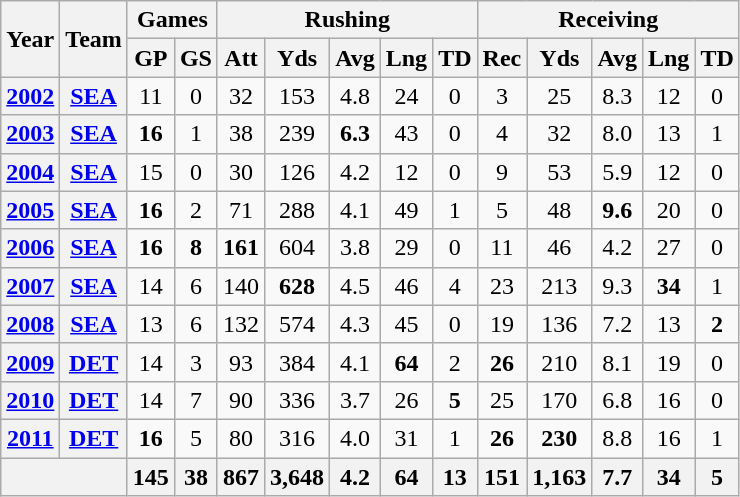<table class="wikitable" style="text-align:center;">
<tr>
<th rowspan="2">Year</th>
<th rowspan="2">Team</th>
<th colspan="2">Games</th>
<th colspan="5">Rushing</th>
<th colspan="5">Receiving</th>
</tr>
<tr>
<th>GP</th>
<th>GS</th>
<th>Att</th>
<th>Yds</th>
<th>Avg</th>
<th>Lng</th>
<th>TD</th>
<th>Rec</th>
<th>Yds</th>
<th>Avg</th>
<th>Lng</th>
<th>TD</th>
</tr>
<tr>
<th><a href='#'>2002</a></th>
<th><a href='#'>SEA</a></th>
<td>11</td>
<td>0</td>
<td>32</td>
<td>153</td>
<td>4.8</td>
<td>24</td>
<td>0</td>
<td>3</td>
<td>25</td>
<td>8.3</td>
<td>12</td>
<td>0</td>
</tr>
<tr>
<th><a href='#'>2003</a></th>
<th><a href='#'>SEA</a></th>
<td><strong>16</strong></td>
<td>1</td>
<td>38</td>
<td>239</td>
<td><strong>6.3</strong></td>
<td>43</td>
<td>0</td>
<td>4</td>
<td>32</td>
<td>8.0</td>
<td>13</td>
<td>1</td>
</tr>
<tr>
<th><a href='#'>2004</a></th>
<th><a href='#'>SEA</a></th>
<td>15</td>
<td>0</td>
<td>30</td>
<td>126</td>
<td>4.2</td>
<td>12</td>
<td>0</td>
<td>9</td>
<td>53</td>
<td>5.9</td>
<td>12</td>
<td>0</td>
</tr>
<tr>
<th><a href='#'>2005</a></th>
<th><a href='#'>SEA</a></th>
<td><strong>16</strong></td>
<td>2</td>
<td>71</td>
<td>288</td>
<td>4.1</td>
<td>49</td>
<td>1</td>
<td>5</td>
<td>48</td>
<td><strong>9.6</strong></td>
<td>20</td>
<td>0</td>
</tr>
<tr>
<th><a href='#'>2006</a></th>
<th><a href='#'>SEA</a></th>
<td><strong>16</strong></td>
<td><strong>8</strong></td>
<td><strong>161</strong></td>
<td>604</td>
<td>3.8</td>
<td>29</td>
<td>0</td>
<td>11</td>
<td>46</td>
<td>4.2</td>
<td>27</td>
<td>0</td>
</tr>
<tr>
<th><a href='#'>2007</a></th>
<th><a href='#'>SEA</a></th>
<td>14</td>
<td>6</td>
<td>140</td>
<td><strong>628</strong></td>
<td>4.5</td>
<td>46</td>
<td>4</td>
<td>23</td>
<td>213</td>
<td>9.3</td>
<td><strong>34</strong></td>
<td>1</td>
</tr>
<tr>
<th><a href='#'>2008</a></th>
<th><a href='#'>SEA</a></th>
<td>13</td>
<td>6</td>
<td>132</td>
<td>574</td>
<td>4.3</td>
<td>45</td>
<td>0</td>
<td>19</td>
<td>136</td>
<td>7.2</td>
<td>13</td>
<td><strong>2</strong></td>
</tr>
<tr>
<th><a href='#'>2009</a></th>
<th><a href='#'>DET</a></th>
<td>14</td>
<td>3</td>
<td>93</td>
<td>384</td>
<td>4.1</td>
<td><strong>64</strong></td>
<td>2</td>
<td><strong>26</strong></td>
<td>210</td>
<td>8.1</td>
<td>19</td>
<td>0</td>
</tr>
<tr>
<th><a href='#'>2010</a></th>
<th><a href='#'>DET</a></th>
<td>14</td>
<td>7</td>
<td>90</td>
<td>336</td>
<td>3.7</td>
<td>26</td>
<td><strong>5</strong></td>
<td>25</td>
<td>170</td>
<td>6.8</td>
<td>16</td>
<td>0</td>
</tr>
<tr>
<th><a href='#'>2011</a></th>
<th><a href='#'>DET</a></th>
<td><strong>16</strong></td>
<td>5</td>
<td>80</td>
<td>316</td>
<td>4.0</td>
<td>31</td>
<td>1</td>
<td><strong>26</strong></td>
<td><strong>230</strong></td>
<td>8.8</td>
<td>16</td>
<td>1</td>
</tr>
<tr>
<th colspan="2"></th>
<th>145</th>
<th>38</th>
<th>867</th>
<th>3,648</th>
<th>4.2</th>
<th>64</th>
<th>13</th>
<th>151</th>
<th>1,163</th>
<th>7.7</th>
<th>34</th>
<th>5</th>
</tr>
</table>
